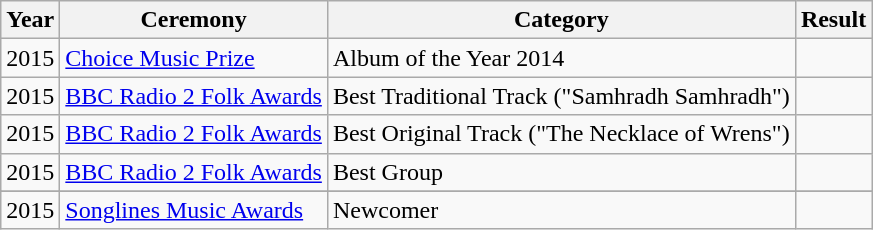<table class="wikitable">
<tr>
<th>Year</th>
<th>Ceremony</th>
<th>Category</th>
<th>Result</th>
</tr>
<tr>
<td>2015</td>
<td><a href='#'>Choice Music Prize</a></td>
<td>Album of the Year 2014</td>
<td></td>
</tr>
<tr>
<td>2015</td>
<td><a href='#'>BBC Radio 2 Folk Awards</a></td>
<td>Best Traditional Track ("Samhradh Samhradh")</td>
<td></td>
</tr>
<tr>
<td>2015</td>
<td><a href='#'>BBC Radio 2 Folk Awards</a></td>
<td>Best Original Track ("The Necklace of Wrens")</td>
<td></td>
</tr>
<tr>
<td>2015</td>
<td><a href='#'>BBC Radio 2 Folk Awards</a></td>
<td>Best Group</td>
<td></td>
</tr>
<tr>
</tr>
<tr>
<td>2015</td>
<td><a href='#'>Songlines Music Awards</a></td>
<td>Newcomer</td>
<td></td>
</tr>
</table>
